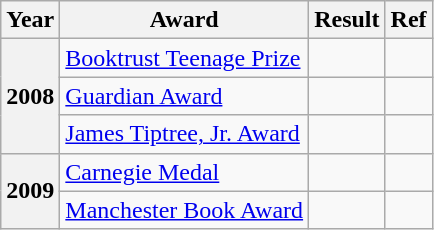<table class="wikitable sortable">
<tr>
<th>Year</th>
<th>Award</th>
<th>Result</th>
<th>Ref</th>
</tr>
<tr>
<th rowspan="3">2008</th>
<td><a href='#'>Booktrust Teenage Prize</a></td>
<td></td>
<td></td>
</tr>
<tr>
<td><a href='#'>Guardian Award</a></td>
<td></td>
<td></td>
</tr>
<tr>
<td><a href='#'>James Tiptree, Jr. Award</a></td>
<td></td>
<td></td>
</tr>
<tr>
<th rowspan="2">2009</th>
<td><a href='#'>Carnegie Medal</a></td>
<td></td>
<td></td>
</tr>
<tr>
<td><a href='#'>Manchester Book Award</a></td>
<td></td>
<td></td>
</tr>
</table>
